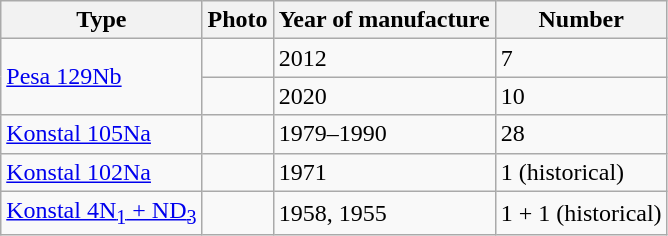<table class="wikitable">
<tr>
<th>Type</th>
<th>Photo</th>
<th>Year of manufacture</th>
<th>Number</th>
</tr>
<tr>
<td rowspan="2"><a href='#'>Pesa 129Nb</a></td>
<td></td>
<td>2012</td>
<td>7</td>
</tr>
<tr>
<td></td>
<td>2020</td>
<td>10</td>
</tr>
<tr>
<td><a href='#'>Konstal 105Na</a></td>
<td></td>
<td>1979–1990</td>
<td>28</td>
</tr>
<tr>
<td><a href='#'>Konstal 102Na</a></td>
<td></td>
<td>1971</td>
<td>1 (historical)</td>
</tr>
<tr>
<td><a href='#'>Konstal 4N<sub>1</sub> + ND<sub>3</sub></a></td>
<td></td>
<td>1958, 1955</td>
<td>1 + 1 (historical)</td>
</tr>
</table>
